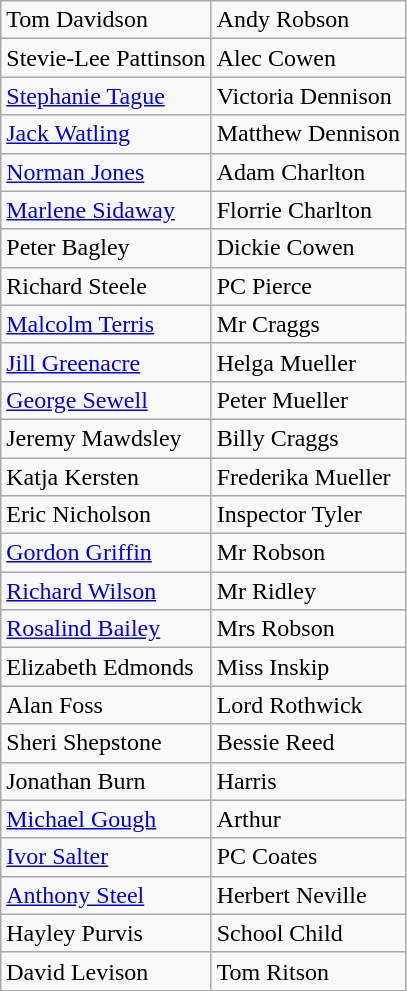<table class="wikitable">
<tr>
<td>Tom Davidson</td>
<td>Andy Robson</td>
</tr>
<tr>
<td>Stevie-Lee Pattinson</td>
<td>Alec Cowen</td>
</tr>
<tr>
<td><a href='#'>Stephanie Tague</a></td>
<td>Victoria Dennison</td>
</tr>
<tr>
<td><a href='#'>Jack Watling</a></td>
<td>Matthew Dennison</td>
</tr>
<tr>
<td><a href='#'>Norman Jones</a></td>
<td>Adam Charlton</td>
</tr>
<tr>
<td><a href='#'>Marlene Sidaway</a></td>
<td>Florrie Charlton</td>
</tr>
<tr>
<td>Peter Bagley</td>
<td>Dickie Cowen</td>
</tr>
<tr>
<td>Richard Steele</td>
<td>PC Pierce</td>
</tr>
<tr>
<td><a href='#'>Malcolm Terris</a></td>
<td>Mr Craggs</td>
</tr>
<tr>
<td><a href='#'>Jill Greenacre</a></td>
<td>Helga Mueller</td>
</tr>
<tr>
<td><a href='#'>George Sewell</a></td>
<td>Peter Mueller</td>
</tr>
<tr>
<td>Jeremy Mawdsley</td>
<td>Billy Craggs</td>
</tr>
<tr>
<td>Katja Kersten</td>
<td>Frederika Mueller</td>
</tr>
<tr>
<td>Eric Nicholson</td>
<td>Inspector Tyler</td>
</tr>
<tr>
<td><a href='#'>Gordon Griffin</a></td>
<td>Mr Robson</td>
</tr>
<tr>
<td><a href='#'>Richard Wilson</a></td>
<td>Mr Ridley</td>
</tr>
<tr>
<td><a href='#'>Rosalind Bailey</a></td>
<td>Mrs Robson</td>
</tr>
<tr>
<td>Elizabeth Edmonds</td>
<td>Miss Inskip</td>
</tr>
<tr>
<td>Alan Foss</td>
<td>Lord Rothwick</td>
</tr>
<tr>
<td>Sheri Shepstone</td>
<td>Bessie Reed</td>
</tr>
<tr>
<td>Jonathan Burn</td>
<td>Harris</td>
</tr>
<tr>
<td><a href='#'>Michael Gough</a></td>
<td>Arthur</td>
</tr>
<tr>
<td><a href='#'>Ivor Salter</a></td>
<td>PC Coates</td>
</tr>
<tr>
<td><a href='#'>Anthony Steel</a></td>
<td>Herbert Neville</td>
</tr>
<tr>
<td>Hayley Purvis</td>
<td>School Child</td>
</tr>
<tr>
<td>David Levison</td>
<td>Tom Ritson</td>
</tr>
</table>
